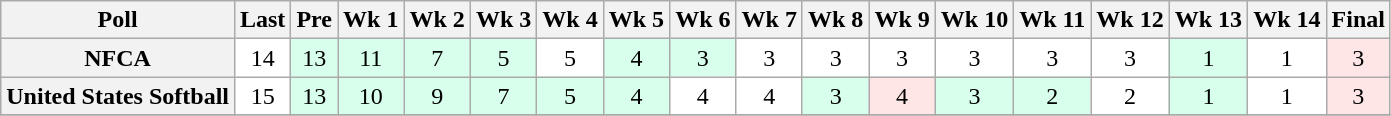<table class="wikitable" style="white-space:nowrap;">
<tr>
<th>Poll</th>
<th>Last</th>
<th>Pre</th>
<th>Wk 1</th>
<th>Wk 2</th>
<th>Wk 3</th>
<th>Wk 4</th>
<th>Wk 5</th>
<th>Wk 6</th>
<th>Wk 7</th>
<th>Wk 8</th>
<th>Wk 9</th>
<th>Wk 10</th>
<th>Wk 11</th>
<th>Wk 12</th>
<th>Wk 13</th>
<th>Wk 14</th>
<th>Final</th>
</tr>
<tr style="text-align:center;">
<th>NFCA</th>
<td style="background:#FFF;">14</td>
<td style="background:#D8FFEB">13</td>
<td style="background:#D8FFEB;">11</td>
<td style="background:#D8FFEB;">7</td>
<td style="background:#D8FFEB;">5</td>
<td style="background:#FFF;">5</td>
<td style="background:#D8FFEB;">4</td>
<td style="background:#D8FFEB;">3</td>
<td style="background:#FFF;">3</td>
<td style="background:#FFF;">3</td>
<td style="background:#FFF;">3</td>
<td style="background:#FFF;">3</td>
<td style="background:#FFF;">3</td>
<td style="background:#FFF;">3</td>
<td style="background:#D8FFEB;">1</td>
<td style="background:#FFF;">1</td>
<td style="background:#FFE6E6;">3</td>
</tr>
<tr style="text-align:center;">
<th>United States Softball</th>
<td style="background:#FFF;">15</td>
<td style="background:#D8FFEB">13</td>
<td style="background:#D8FFEB;">10</td>
<td style="background:#D8FFEB;">9</td>
<td style="background:#D8FFEB;">7</td>
<td style="background:#D8FFEB;">5</td>
<td style="background:#D8FFEB;">4</td>
<td style="background:#FFF;">4</td>
<td style="background:#FFF;">4</td>
<td style="background:#D8FFEB;">3</td>
<td style="background:#FFE6E6;">4</td>
<td style="background:#D8FFEB;">3</td>
<td style="background:#D8FFEB;">2</td>
<td style="background:#FFF;">2</td>
<td style="background:#D8FFEB;">1</td>
<td style="background:#FFF;">1</td>
<td style="background:#FFE6E6;">3</td>
</tr>
<tr style="text-align:center;">
</tr>
</table>
